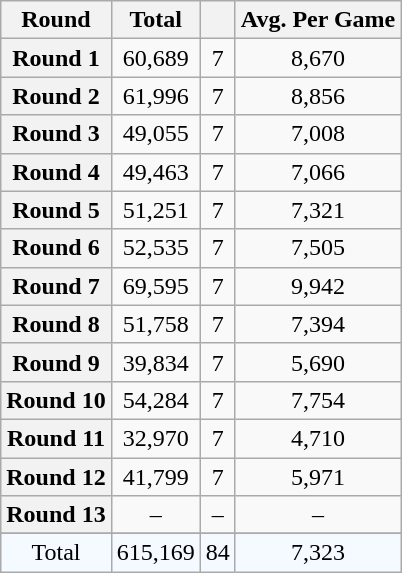<table class="wikitable plainrowheaders sortable" style="text-align:center;">
<tr>
<th>Round</th>
<th>Total</th>
<th></th>
<th>Avg. Per Game</th>
</tr>
<tr>
<th scope='row'>Round 1</th>
<td>60,689</td>
<td>7</td>
<td>8,670</td>
</tr>
<tr>
<th scope='row'>Round 2</th>
<td>61,996</td>
<td>7</td>
<td>8,856</td>
</tr>
<tr>
<th scope='row'>Round 3</th>
<td>49,055</td>
<td>7</td>
<td>7,008</td>
</tr>
<tr>
<th scope='row'>Round 4</th>
<td>49,463</td>
<td>7</td>
<td>7,066</td>
</tr>
<tr>
<th scope='row'>Round 5</th>
<td>51,251</td>
<td>7</td>
<td>7,321</td>
</tr>
<tr>
<th scope='row'>Round 6</th>
<td>52,535</td>
<td>7</td>
<td>7,505</td>
</tr>
<tr>
<th scope='row'>Round 7</th>
<td>69,595</td>
<td>7</td>
<td>9,942</td>
</tr>
<tr>
<th scope='row'>Round 8</th>
<td>51,758</td>
<td>7</td>
<td>7,394</td>
</tr>
<tr>
<th scope='row'>Round 9</th>
<td>39,834</td>
<td>7</td>
<td>5,690</td>
</tr>
<tr>
<th scope='row'>Round 10</th>
<td>54,284</td>
<td>7</td>
<td>7,754</td>
</tr>
<tr>
<th scope='row'>Round 11</th>
<td>32,970</td>
<td>7</td>
<td>4,710</td>
</tr>
<tr>
<th scope='row'>Round 12</th>
<td>41,799</td>
<td>7</td>
<td>5,971</td>
</tr>
<tr>
<th scope='row'>Round 13</th>
<td>–</td>
<td>–</td>
<td>–</td>
</tr>
<tr>
</tr>
<tr style="background:#f4faff;">
<td>Total</td>
<td>615,169</td>
<td>84</td>
<td>7,323</td>
</tr>
</table>
